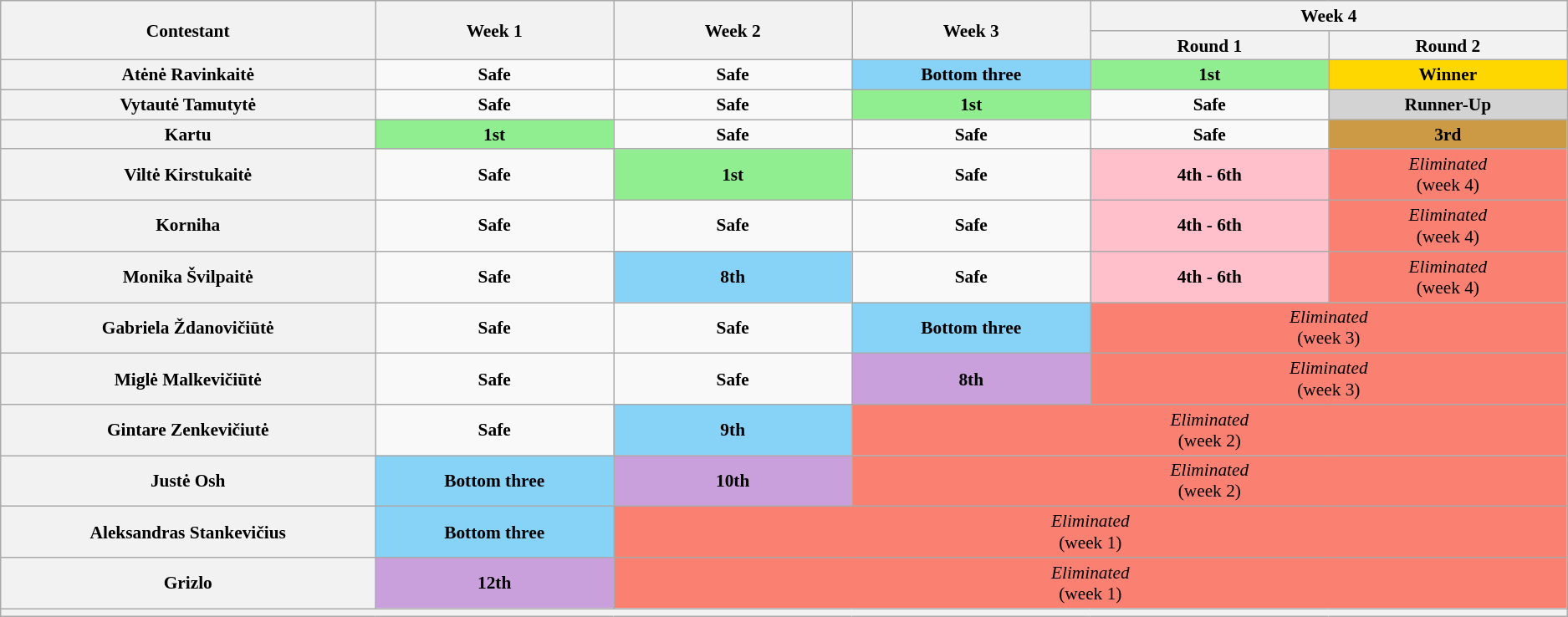<table class="wikitable" style="text-align:center; font-size:89%">
<tr>
<th rowspan="2" style="width:11%" scope="col">Contestant</th>
<th rowspan="2" style="width:7%" scope="col">Week 1</th>
<th rowspan="2" style="width:7%" scope="col">Week 2</th>
<th rowspan="2" style="width:7%" scope="col">Week 3</th>
<th colspan="2">Week 4</th>
</tr>
<tr>
<th style="width:7%">Round 1</th>
<th style="width:7%">Round 2</th>
</tr>
<tr>
<th scope="row">Atėnė Ravinkaitė</th>
<td><strong>Safe</strong></td>
<td><strong>Safe</strong></td>
<td bgcolor="#87D3F8"><strong>Bottom three</strong></td>
<td bgcolor="lightgreen"><strong>1st</strong></td>
<td bgcolor="gold"><strong>Winner</strong></td>
</tr>
<tr>
<th scope="row">Vytautė Tamutytė</th>
<td><strong>Safe</strong></td>
<td><strong>Safe</strong></td>
<td bgcolor="lightgreen"><strong>1st</strong></td>
<td><strong>Safe</strong></td>
<td bgcolor="lightgrey"><strong>Runner-Up</strong></td>
</tr>
<tr>
<th scope="row">Kartu</th>
<td bgcolor="lightgreen"><strong>1st</strong></td>
<td><strong>Safe</strong></td>
<td><strong>Safe</strong></td>
<td><strong>Safe</strong></td>
<td bgcolor="#c94"><strong>3rd</strong></td>
</tr>
<tr>
<th scope="row">Viltė Kirstukaitė</th>
<td><strong>Safe</strong></td>
<td bgcolor="lightgreen"><strong>1st</strong></td>
<td><strong>Safe</strong></td>
<td bgcolor="pink"><strong>4th - 6th</strong></td>
<td bgcolor="salmon" colspan=1><em>Eliminated</em><br>(week 4)</td>
</tr>
<tr>
<th scope="row">Korniha</th>
<td><strong>Safe</strong></td>
<td><strong>Safe</strong></td>
<td><strong>Safe</strong></td>
<td bgcolor="pink"><strong>4th - 6th</strong></td>
<td bgcolor="salmon" colspan=1><em>Eliminated</em><br>(week 4)</td>
</tr>
<tr>
<th scope="row">Monika Švilpaitė</th>
<td><strong>Safe</strong></td>
<td bgcolor="#87D3F8"><strong>8th</strong></td>
<td><strong>Safe</strong></td>
<td bgcolor="pink"><strong>4th - 6th</strong></td>
<td bgcolor="salmon" colspan=1><em>Eliminated</em><br>(week 4)</td>
</tr>
<tr>
<th scope="row">Gabriela Ždanovičiūtė</th>
<td><strong>Safe</strong></td>
<td><strong>Safe</strong></td>
<td bgcolor="#87D3F8"><strong>Bottom three</strong></td>
<td bgcolor="salmon" colspan=2><em>Eliminated</em><br>(week 3)</td>
</tr>
<tr>
<th scope="row">Miglė Malkevičiūtė</th>
<td><strong>Safe</strong></td>
<td><strong>Safe</strong></td>
<td bgcolor="#C9A0DC"><strong>8th</strong></td>
<td bgcolor="salmon" colspan=2><em>Eliminated</em><br>(week 3)</td>
</tr>
<tr>
<th scope="row">Gintare Zenkevičiutė</th>
<td><strong>Safe</strong></td>
<td bgcolor="#87D3F8"><strong>9th</strong></td>
<td bgcolor="salmon" colspan=3><em>Eliminated</em><br>(week 2)</td>
</tr>
<tr>
<th scope="row">Justė Osh</th>
<td bgcolor="#87D3F8"><strong>Bottom three</strong></td>
<td bgcolor="#C9A0DC"><strong>10th</strong></td>
<td bgcolor="salmon" colspan=3><em>Eliminated</em><br>(week 2)</td>
</tr>
<tr>
<th scope="row">Aleksandras Stankevičius</th>
<td bgcolor="#87D3F8"><strong>Bottom three</strong></td>
<td bgcolor="salmon" colspan=4><em>Eliminated</em><br>(week 1)</td>
</tr>
<tr>
<th scope="row">Grizlo</th>
<td bgcolor="#C9A0DC"><strong>12th</strong></td>
<td bgcolor="salmon" colspan=4><em>Eliminated</em><br>(week 1)</td>
</tr>
<tr>
<th colspan="7"></th>
</tr>
</table>
